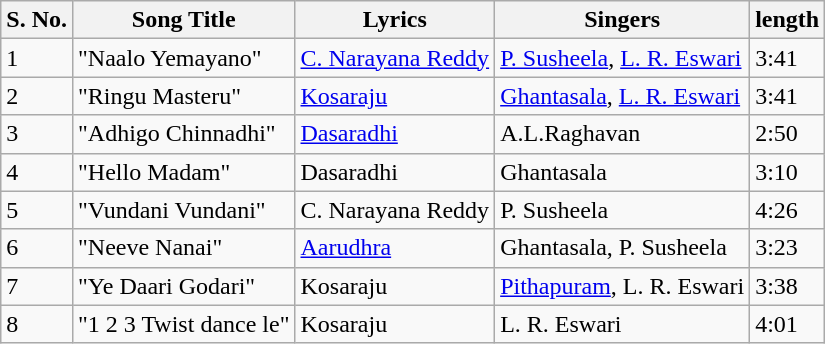<table class="wikitable">
<tr>
<th>S. No.</th>
<th>Song Title</th>
<th>Lyrics</th>
<th>Singers</th>
<th>length</th>
</tr>
<tr>
<td>1</td>
<td>"Naalo Yemayano"</td>
<td><a href='#'>C. Narayana Reddy</a></td>
<td><a href='#'>P. Susheela</a>, <a href='#'>L. R. Eswari</a></td>
<td>3:41</td>
</tr>
<tr>
<td>2</td>
<td>"Ringu Masteru"</td>
<td><a href='#'>Kosaraju</a></td>
<td><a href='#'>Ghantasala</a>, <a href='#'>L. R. Eswari</a></td>
<td>3:41</td>
</tr>
<tr>
<td>3</td>
<td>"Adhigo Chinnadhi"</td>
<td><a href='#'>Dasaradhi</a></td>
<td>A.L.Raghavan</td>
<td>2:50</td>
</tr>
<tr>
<td>4</td>
<td>"Hello Madam"</td>
<td>Dasaradhi</td>
<td>Ghantasala</td>
<td>3:10</td>
</tr>
<tr>
<td>5</td>
<td>"Vundani Vundani"</td>
<td>C. Narayana Reddy</td>
<td>P. Susheela</td>
<td>4:26</td>
</tr>
<tr>
<td>6</td>
<td>"Neeve Nanai"</td>
<td><a href='#'>Aarudhra</a></td>
<td>Ghantasala, P. Susheela</td>
<td>3:23</td>
</tr>
<tr>
<td>7</td>
<td>"Ye Daari Godari"</td>
<td>Kosaraju</td>
<td><a href='#'>Pithapuram</a>, L. R. Eswari</td>
<td>3:38</td>
</tr>
<tr>
<td>8</td>
<td>"1 2 3 Twist dance le"</td>
<td>Kosaraju</td>
<td>L. R. Eswari</td>
<td>4:01</td>
</tr>
</table>
